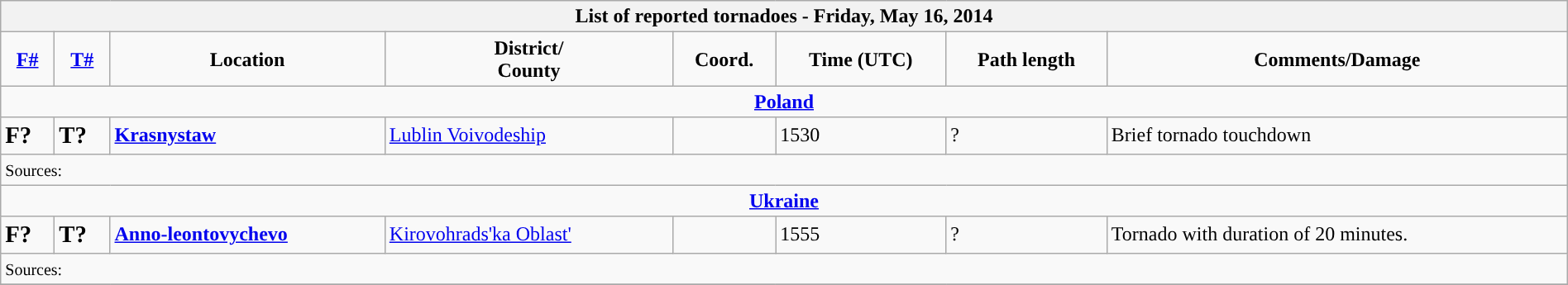<table class="wikitable collapsible" width="100%">
<tr>
<th colspan="8">List of reported tornadoes - Friday, May 16, 2014</th>
</tr>
<tr>
<td style="text-align: center;"><strong><a href='#'>F#</a></strong></td>
<td style="text-align: center;"><strong><a href='#'>T#</a></strong></td>
<td style="text-align: center;"><strong>Location</strong></td>
<td style="text-align: center;"><strong>District/<br>County</strong></td>
<td style="text-align: center;"><strong>Coord.</strong></td>
<td style="text-align: center;"><strong>Time (UTC)</strong></td>
<td style="text-align: center;"><strong>Path length</strong></td>
<td style="text-align: center;"><strong>Comments/Damage</strong></td>
</tr>
<tr>
<td colspan="8" align=center><strong><a href='#'>Poland</a></strong></td>
</tr>
<tr>
<td><big><strong>F?</strong></big></td>
<td><big><strong>T?</strong></big></td>
<td><strong><a href='#'>Krasnystaw</a></strong></td>
<td><a href='#'>Lublin Voivodeship</a></td>
<td></td>
<td>1530</td>
<td>?</td>
<td>Brief tornado touchdown</td>
</tr>
<tr>
<td colspan="8"><small>Sources:</small></td>
</tr>
<tr>
<td colspan="8" align=center><strong><a href='#'>Ukraine</a></strong></td>
</tr>
<tr>
<td><big><strong>F?</strong></big></td>
<td><big><strong>T?</strong></big></td>
<td><strong><a href='#'>Anno-leontovychevo</a></strong></td>
<td><a href='#'>Kirovohrads'ka Oblast'</a></td>
<td></td>
<td>1555</td>
<td>?</td>
<td>Tornado with duration of 20 minutes.</td>
</tr>
<tr>
<td colspan="8"><small>Sources:</small></td>
</tr>
<tr>
</tr>
</table>
